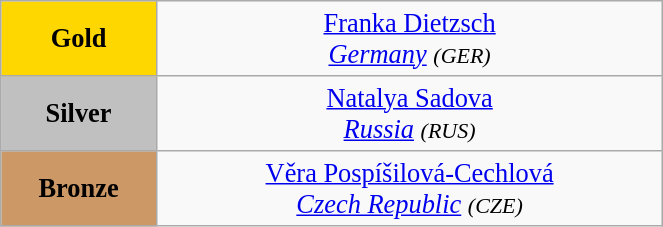<table class="wikitable" style=" text-align:center; font-size:110%;" width="35%">
<tr>
<td bgcolor="gold"><strong>Gold</strong></td>
<td> <a href='#'>Franka Dietzsch</a><br><em><a href='#'>Germany</a> <small>(GER)</small></em></td>
</tr>
<tr>
<td bgcolor="silver"><strong>Silver</strong></td>
<td> <a href='#'>Natalya Sadova</a><br><em><a href='#'>Russia</a> <small>(RUS)</small></em></td>
</tr>
<tr>
<td bgcolor="CC9966"><strong>Bronze</strong></td>
<td> <a href='#'>Věra Pospíšilová-Cechlová</a><br><em><a href='#'>Czech Republic</a> <small>(CZE)</small></em></td>
</tr>
</table>
